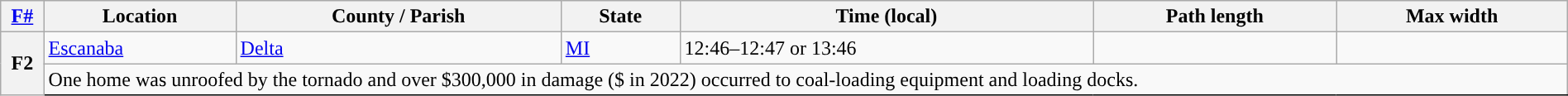<table class="wikitable sortable" style="width:100%;">
<tr>
<th scope="col" align="center"><a href='#'>F#</a><br></th>
<th scope="col" align="center" class="unsortable">Location</th>
<th scope="col" align="center" class="unsortable">County / Parish</th>
<th scope="col" align="center">State</th>
<th scope="col" align="center">Time (local)</th>
<th scope="col" align="center">Path length</th>
<th scope="col" align="center">Max width</th>
</tr>
<tr>
<th scope="row" rowspan="2" style="background-color:#">F2</th>
<td><a href='#'>Escanaba</a></td>
<td><a href='#'>Delta</a></td>
<td><a href='#'>MI</a></td>
<td>12:46–12:47 or 13:46</td>
<td></td>
<td></td>
</tr>
<tr class="expand-child">
<td colspan="6" style="border-bottom: 1px solid black;">One home was unroofed by the tornado and over $300,000 in damage ($ in 2022) occurred to coal-loading equipment and loading docks.</td>
</tr>
</table>
